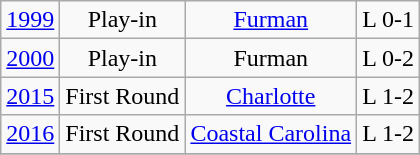<table class="wikitable">
<tr align="center">
<td><a href='#'>1999</a></td>
<td>Play-in</td>
<td><a href='#'>Furman</a></td>
<td>L 0-1</td>
</tr>
<tr align="center">
<td><a href='#'>2000</a></td>
<td>Play-in</td>
<td>Furman</td>
<td>L 0-2</td>
</tr>
<tr align="center">
<td><a href='#'>2015</a></td>
<td>First Round</td>
<td><a href='#'>Charlotte</a></td>
<td>L 1-2</td>
</tr>
<tr align="center">
<td><a href='#'>2016</a></td>
<td>First Round</td>
<td><a href='#'>Coastal Carolina</a></td>
<td>L 1-2</td>
</tr>
<tr style="text-align:center;">
</tr>
</table>
